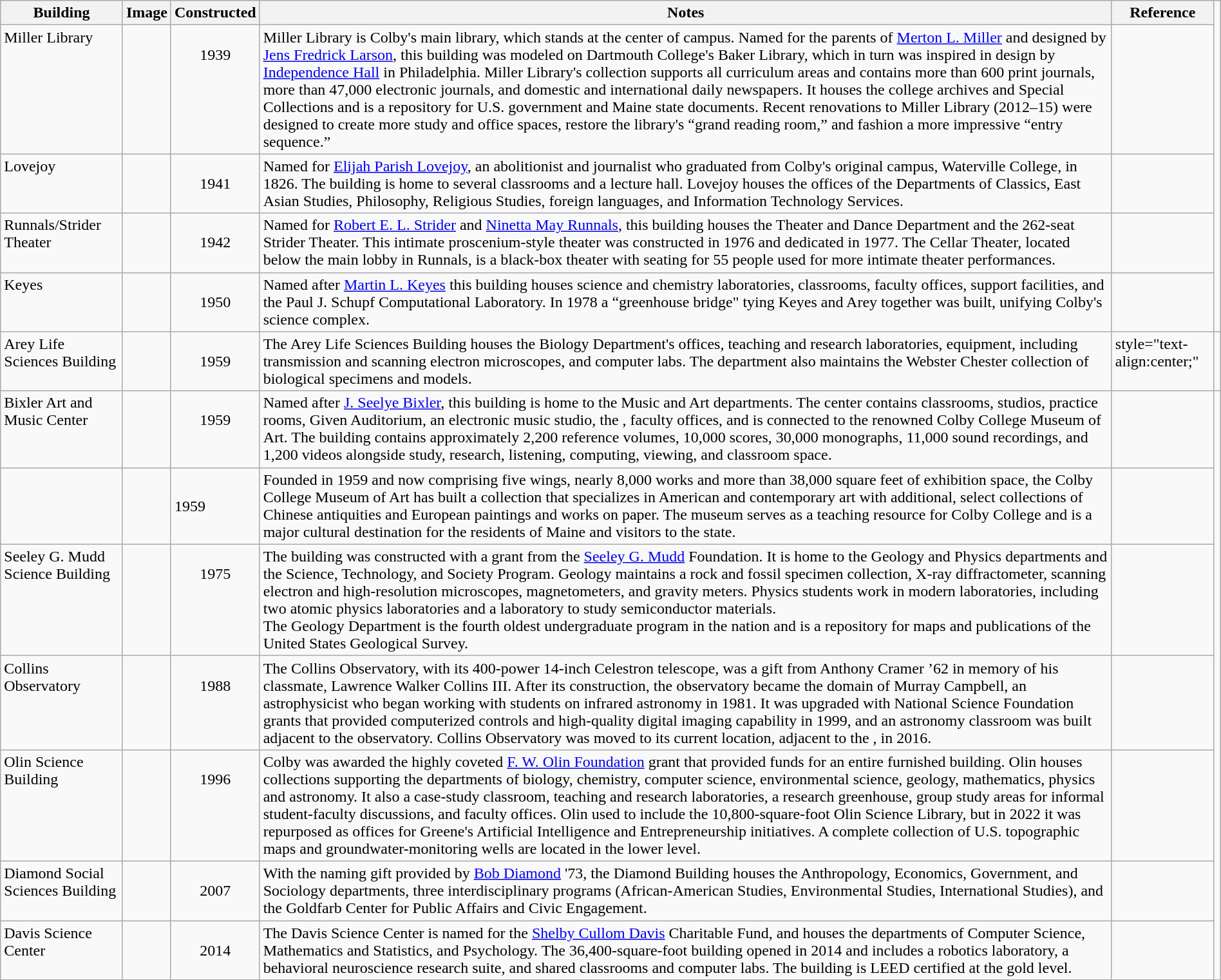<table class="wikitable sortable" style="width:100%">
<tr>
<th style="width:*;">Building</th>
<th style="width:*;" class="unsortable">Image</th>
<th style="width:*;">Constructed</th>
<th style="width:*;" class="unsortable">Notes</th>
<th wdith="*" class="unsortable">Reference</th>
</tr>
<tr valign="top">
<td>Miller Library</td>
<td style="text-align:center;"></td>
<td style="text-align:center;"><br>1939</td>
<td>Miller Library is Colby's main library, which stands at the center of campus. Named for the parents of <a href='#'>Merton L. Miller</a> and designed by <a href='#'>Jens Fredrick Larson</a>, this building was modeled on Dartmouth College's Baker Library, which in turn was inspired in design by <a href='#'>Independence Hall</a> in Philadelphia. Miller Library's collection supports all curriculum areas and contains more than 600 print journals, more than 47,000 electronic journals, and domestic and international daily newspapers. It houses the college archives and Special Collections and is a repository for U.S. government and Maine state documents. Recent renovations to Miller Library (2012–15) were designed to create more study and office spaces, restore the library's “grand reading room,” and fashion a more impressive “entry sequence.”</td>
<td style="text-align:center;"></td>
</tr>
<tr valign="top">
<td>Lovejoy</td>
<td style="text-align:center;"></td>
<td style="text-align:center;"><br>1941</td>
<td>Named for <a href='#'>Elijah Parish Lovejoy</a>, an abolitionist and journalist who graduated from Colby's original campus, Waterville College, in 1826. The building is home to several classrooms and a lecture hall. Lovejoy houses the offices of the Departments of Classics, East Asian Studies, Philosophy, Religious Studies, foreign languages, and Information Technology Services.</td>
<td style="text-align:center;"></td>
</tr>
<tr valign="top">
<td>Runnals/Strider Theater</td>
<td style="text-align:center;"></td>
<td style="text-align:center;"><br>1942</td>
<td>Named for <a href='#'>Robert E. L. Strider</a> and <a href='#'>Ninetta May Runnals</a>, this building houses the Theater and Dance Department and the 262-seat Strider Theater. This intimate proscenium-style theater was constructed in 1976 and dedicated in 1977. The Cellar Theater, located below the main lobby in Runnals, is a black-box theater with seating for 55 people used for more intimate theater performances.</td>
<td style="text-align:center;"></td>
</tr>
<tr valign="top">
<td>Keyes</td>
<td style="text-align:center;"></td>
<td style="text-align:center;"><br>1950</td>
<td>Named after <a href='#'>Martin L. Keyes</a> this building houses science and chemistry laboratories, classrooms, faculty offices, support facilities, and the Paul J. Schupf Computational Laboratory. In 1978 a “greenhouse bridge" tying Keyes and Arey together was built, unifying Colby's science complex.</td>
<td style="text-align:center;"></td>
</tr>
<tr valign="top">
<td>Arey Life Sciences Building</td>
<td style="text-align:center;"></td>
<td style="text-align:center;"><br>1959</td>
<td>The Arey Life Sciences Building houses the Biology Department's offices, teaching and research laboratories, equipment, including transmission and scanning electron microscopes, and computer labs. The department also maintains the Webster Chester collection of biological specimens and models.</td>
<td>style="text-align:center;"</td>
<td></td>
</tr>
<tr valign="top">
<td>Bixler Art and Music Center</td>
<td style="text-align:center;"></td>
<td style="text-align:center;"><br>1959</td>
<td>Named after <a href='#'>J. Seelye Bixler</a>, this building is home to the Music and Art departments. The center contains classrooms, studios, practice rooms, Given Auditorium, an electronic music studio, the , faculty offices, and is connected to the renowned Colby College Museum of Art. The building contains approximately 2,200 reference volumes, 10,000 scores, 30,000 monographs, 11,000 sound recordings, and 1,200 videos alongside study, research, listening, computing, viewing, and classroom space.</td>
<td style="text-align:center;"></td>
</tr>
<tr>
<td></td>
<td></td>
<td>1959</td>
<td>Founded in 1959 and now comprising five wings, nearly 8,000 works and more than 38,000 square feet of exhibition space, the Colby College Museum of Art has built a collection that specializes in American and contemporary art with additional, select collections of Chinese antiquities and European paintings and works on paper. The museum serves as a teaching resource for Colby College and is a major cultural destination for the residents of Maine and visitors to the state.</td>
<td></td>
</tr>
<tr valign="top">
<td>Seeley G. Mudd Science Building</td>
<td style="text-align:center;"></td>
<td style="text-align:center;"><br>1975</td>
<td>The building was constructed with a grant from the <a href='#'>Seeley G. Mudd</a> Foundation. It is home to the Geology and Physics departments and the Science, Technology, and Society Program. Geology maintains a rock and fossil specimen collection, X-ray diffractometer, scanning electron and high-resolution microscopes, magnetometers, and gravity meters. Physics students work in modern laboratories, including two atomic physics laboratories and a laboratory to study semiconductor materials.<br>The Geology Department is the fourth oldest undergraduate program in the nation and is a repository for maps and publications of the United States Geological Survey.</td>
<td style="text-align:center;"></td>
</tr>
<tr valign="top">
<td>Collins Observatory</td>
<td style="text-align:center;"></td>
<td style="text-align:center;"><br>1988</td>
<td>The Collins Observatory, with its 400-power 14-inch Celestron telescope, was a gift from Anthony Cramer ’62 in memory of his classmate, Lawrence Walker Collins III. After its construction, the observatory became the domain of Murray Campbell, an astrophysicist who began working with students on infrared astronomy in 1981. It was upgraded with National Science Foundation grants that provided computerized controls and high-quality digital imaging capability in 1999, and an astronomy classroom was built adjacent to the observatory. Collins Observatory was moved to its current location, adjacent to the , in 2016.</td>
<td style="text-align:center;"></td>
</tr>
<tr valign="top">
<td>Olin Science Building</td>
<td style="text-align:center;"></td>
<td style="text-align:center;"><br>1996</td>
<td>Colby was awarded the highly coveted <a href='#'>F. W. Olin Foundation</a> grant that provided funds for an entire furnished building. Olin houses collections supporting the departments of biology, chemistry, computer science, environmental science, geology, mathematics, physics and astronomy. It also a case-study classroom, teaching and research laboratories, a research greenhouse, group study areas for informal student-faculty discussions, and faculty offices. Olin used to include the 10,800-square-foot Olin Science Library, but in 2022 it was repurposed as offices for Greene's Artificial Intelligence and Entrepreneurship initiatives. A complete collection of U.S. topographic maps and groundwater-monitoring wells are located in the lower level.</td>
<td style="text-align:center;"></td>
</tr>
<tr valign="top">
<td>Diamond Social Sciences Building</td>
<td style="text-align:center;"></td>
<td style="text-align:center;"><br>2007</td>
<td>With the naming gift provided by <a href='#'>Bob Diamond</a> '73, the Diamond Building houses the Anthropology, Economics, Government, and Sociology departments, three interdisciplinary programs (African-American Studies, Environmental Studies, International Studies), and the Goldfarb Center for Public Affairs and Civic Engagement.</td>
<td style="text-align:center;"></td>
</tr>
<tr valign="top">
<td>Davis Science Center</td>
<td style="text-align:center;"></td>
<td style="text-align:center;"><br>2014</td>
<td>The Davis Science Center is named for the <a href='#'>Shelby Cullom Davis</a> Charitable Fund, and houses the departments of Computer Science, Mathematics and Statistics, and Psychology. The 36,400-square-foot building opened in 2014 and includes a robotics laboratory, a behavioral neuroscience research suite, and shared classrooms and computer labs. The building is LEED certified at the gold level.</td>
<td style="text-align:center;"></td>
</tr>
</table>
